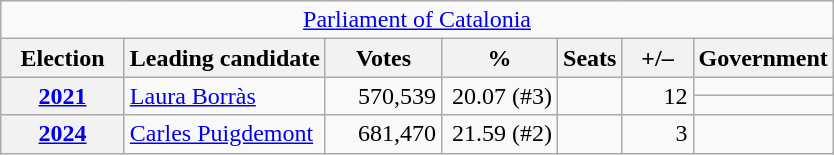<table class="wikitable" style="text-align:right;">
<tr>
<td colspan="7" align="center"><a href='#'>Parliament of Catalonia</a></td>
</tr>
<tr>
<th width="75">Election</th>
<th>Leading candidate</th>
<th width="70">Votes</th>
<th width="70">%</th>
<th>Seats</th>
<th width="40">+/–</th>
<th>Government</th>
</tr>
<tr>
<th rowspan="2"><a href='#'>2021</a></th>
<td rowspan="2" align="left"><a href='#'>Laura Borràs</a></td>
<td rowspan="2">570,539</td>
<td rowspan="2">20.07 (#3)</td>
<td rowspan="2"></td>
<td rowspan="2">12</td>
<td> </td>
</tr>
<tr>
<td> </td>
</tr>
<tr>
<th><a href='#'>2024</a></th>
<td align="left"><a href='#'>Carles Puigdemont</a></td>
<td>681,470</td>
<td>21.59 (#2)</td>
<td></td>
<td>3</td>
<td></td>
</tr>
</table>
